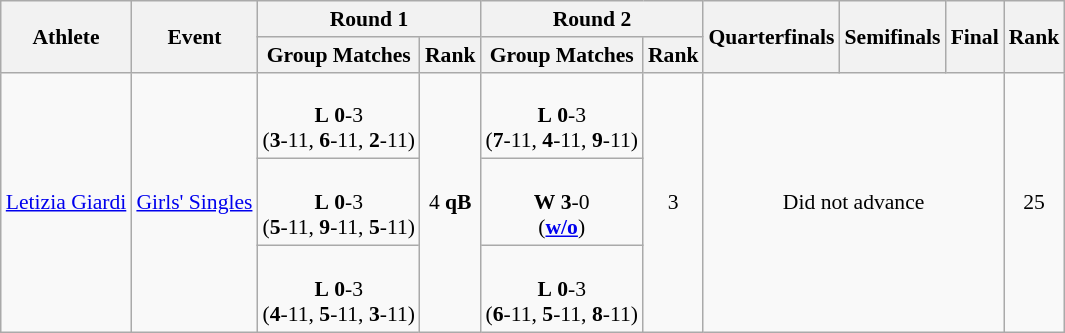<table class="wikitable" border="1" style="font-size:90%">
<tr>
<th rowspan=2>Athlete</th>
<th rowspan=2>Event</th>
<th colspan=2>Round 1</th>
<th colspan=2>Round 2</th>
<th rowspan=2>Quarterfinals</th>
<th rowspan=2>Semifinals</th>
<th rowspan=2>Final</th>
<th rowspan=2>Rank</th>
</tr>
<tr>
<th>Group Matches</th>
<th>Rank</th>
<th>Group Matches</th>
<th>Rank</th>
</tr>
<tr>
<td rowspan=3><a href='#'>Letizia Giardi</a></td>
<td rowspan=3><a href='#'>Girls' Singles</a></td>
<td align=center> <br> <strong>L</strong> <strong>0</strong>-3 <br> (<strong>3</strong>-11, <strong>6</strong>-11, <strong>2</strong>-11)</td>
<td rowspan=3 align=center>4 <strong>qB</strong></td>
<td align=center> <br> <strong>L</strong> <strong>0</strong>-3 <br> (<strong>7</strong>-11, <strong>4</strong>-11, <strong>9</strong>-11)</td>
<td rowspan=3 align=center>3</td>
<td rowspan=3 colspan=3 align=center>Did not advance</td>
<td rowspan=3 align=center>25</td>
</tr>
<tr>
<td align=center> <br> <strong>L</strong> <strong>0</strong>-3 <br> (<strong>5</strong>-11, <strong>9</strong>-11, <strong>5</strong>-11)</td>
<td align=center> <br> <strong>W</strong> <strong>3</strong>-0 <br> (<strong><a href='#'>w/o</a></strong>)</td>
</tr>
<tr>
<td align=center> <br> <strong>L</strong> <strong>0</strong>-3 <br> (<strong>4</strong>-11, <strong>5</strong>-11, <strong>3</strong>-11)</td>
<td align=center> <br> <strong>L</strong> <strong>0</strong>-3 <br> (<strong>6</strong>-11, <strong>5</strong>-11, <strong>8</strong>-11)</td>
</tr>
</table>
